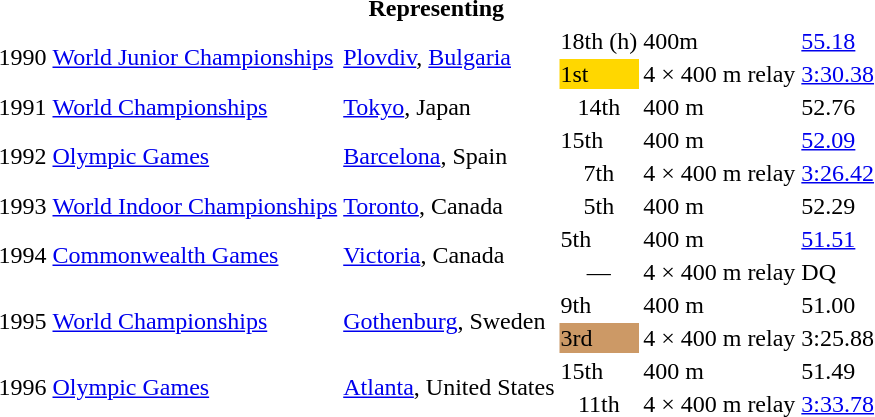<table>
<tr>
<th colspan="6">Representing </th>
</tr>
<tr>
<td rowspan=2>1990</td>
<td rowspan=2><a href='#'>World Junior Championships</a></td>
<td rowspan=2><a href='#'>Plovdiv</a>, <a href='#'>Bulgaria</a></td>
<td>18th (h)</td>
<td>400m</td>
<td><a href='#'>55.18</a></td>
</tr>
<tr>
<td bgcolor=gold>1st</td>
<td>4 × 400 m relay</td>
<td><a href='#'>3:30.38</a></td>
</tr>
<tr>
<td rowspan=1>1991</td>
<td rowspan=1><a href='#'>World Championships</a></td>
<td rowspan=1><a href='#'>Tokyo</a>, Japan</td>
<td align="center">14th</td>
<td>400 m</td>
<td>52.76</td>
</tr>
<tr>
<td rowspan=2>1992</td>
<td rowspan=2><a href='#'>Olympic Games</a></td>
<td rowspan=2><a href='#'>Barcelona</a>, Spain</td>
<td>15th</td>
<td>400 m</td>
<td><a href='#'>52.09</a></td>
</tr>
<tr>
<td align="center">7th</td>
<td>4 × 400 m relay</td>
<td><a href='#'>3:26.42</a></td>
</tr>
<tr>
<td>1993</td>
<td><a href='#'>World Indoor Championships</a></td>
<td><a href='#'>Toronto</a>, Canada</td>
<td align="center">5th</td>
<td>400 m</td>
<td>52.29</td>
</tr>
<tr>
<td rowspan=2>1994</td>
<td rowspan=2><a href='#'>Commonwealth Games</a></td>
<td rowspan=2><a href='#'>Victoria</a>, Canada</td>
<td>5th</td>
<td>400 m</td>
<td><a href='#'>51.51</a></td>
</tr>
<tr>
<td align="center">—</td>
<td>4 × 400 m relay</td>
<td>DQ</td>
</tr>
<tr>
<td rowspan=2>1995</td>
<td rowspan=2><a href='#'>World Championships</a></td>
<td rowspan=2><a href='#'>Gothenburg</a>, Sweden</td>
<td>9th</td>
<td>400 m</td>
<td>51.00</td>
</tr>
<tr>
<td bgcolor="CC9966">3rd</td>
<td>4 × 400 m relay</td>
<td>3:25.88</td>
</tr>
<tr>
<td rowspan=2>1996</td>
<td rowspan=2><a href='#'>Olympic Games</a></td>
<td rowspan=2><a href='#'>Atlanta</a>, United States</td>
<td>15th</td>
<td>400 m</td>
<td>51.49</td>
</tr>
<tr>
<td align="center">11th</td>
<td>4 × 400 m relay</td>
<td><a href='#'>3:33.78</a></td>
</tr>
</table>
